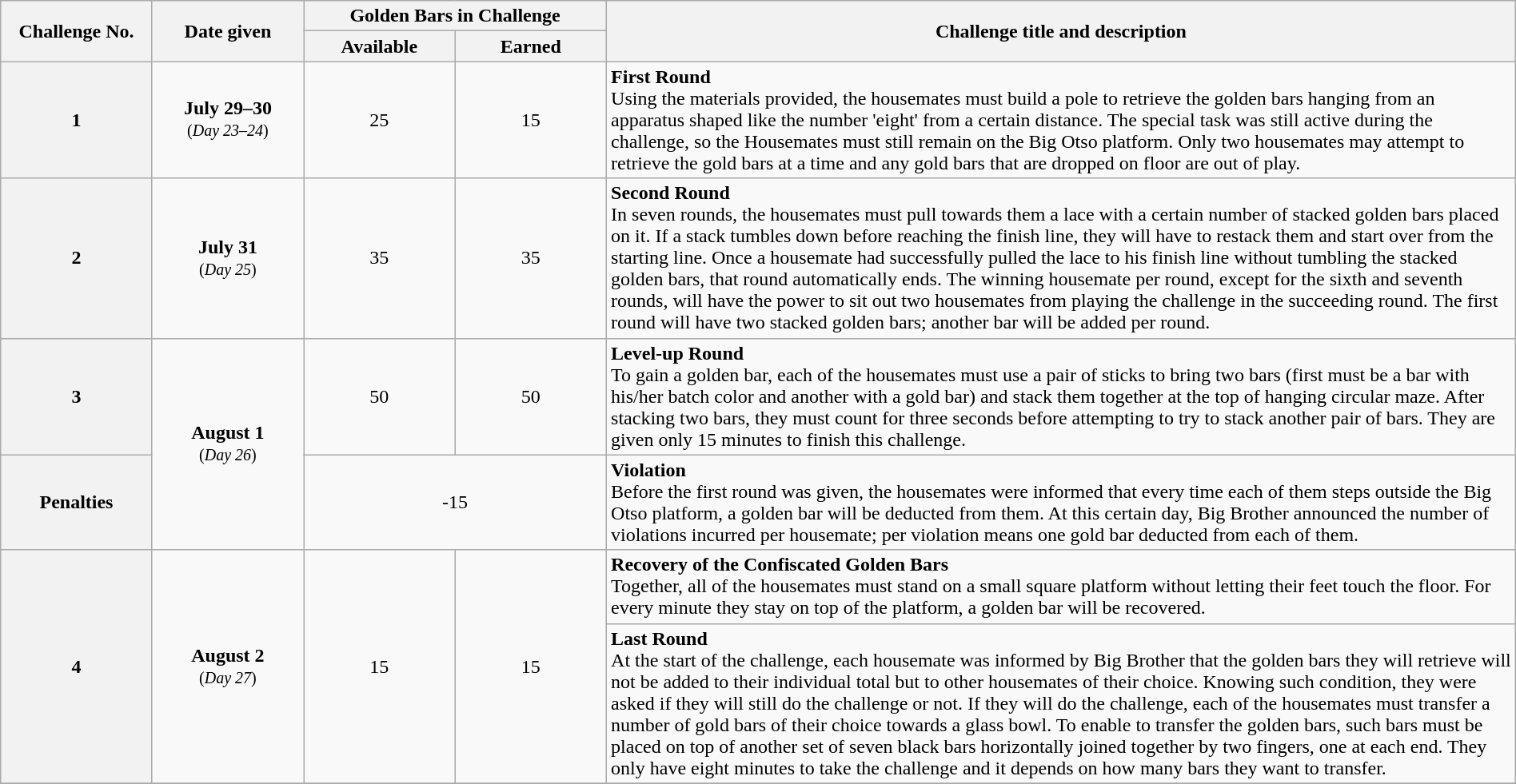<table class="wikitable" style="text-align:center; font-size:100%; line-height:18px;" width="100%">
<tr>
<th style="width: 10%;" rowspan="2">Challenge No.</th>
<th style="width: 10%;" rowspan="2">Date given</th>
<th style="width: 20%;" colspan="2">Golden Bars in Challenge</th>
<th style="width: 60%;" rowspan="2">Challenge title and description</th>
</tr>
<tr>
<th style="width: 10%;">Available</th>
<th style="width: 10%;">Earned</th>
</tr>
<tr>
<th>1</th>
<td><strong>July 29–30</strong><br><small>(<em>Day 23–24</em>)</small></td>
<td>25</td>
<td>15</td>
<td style="text-align:left;"><strong>First Round</strong><br>Using the materials provided, the housemates must build a pole to retrieve the golden bars hanging from an apparatus shaped like the number 'eight' from a certain distance. The special task was still active during the challenge, so the Housemates must still remain on the Big Otso platform. Only two housemates may attempt to retrieve the gold bars at a time and any gold bars that are dropped on floor are out of play.</td>
</tr>
<tr>
<th>2</th>
<td><strong>July 31</strong><br><small>(<em>Day 25</em>)</small></td>
<td>35</td>
<td>35</td>
<td style="text-align:left;"><strong>Second Round</strong><br>In seven rounds, the housemates must pull towards them a lace with a certain number of stacked golden bars placed on it. If a stack tumbles down before reaching the finish line, they will have to restack them and start over from the starting line. Once a housemate had successfully pulled the lace to his finish line without tumbling the stacked golden bars, that round automatically ends. The winning housemate per round, except for the sixth and seventh rounds, will have the power to sit out two housemates from playing the challenge in the succeeding round. The first round will have two stacked golden bars; another bar will be added per round.</td>
</tr>
<tr>
<th>3</th>
<td rowspan="2"><strong>August 1</strong><br><small>(<em>Day 26</em>)</small></td>
<td>50</td>
<td>50</td>
<td style="text-align:left;"><strong>Level-up Round</strong><br>To gain a golden bar, each of the housemates must use a pair of sticks to bring two bars (first must be a bar with his/her batch color and another with a gold bar) and stack them together at the top of hanging circular maze. After stacking two bars, they must count for three seconds before attempting to try to stack another pair of bars. They are given only 15 minutes to finish this challenge.</td>
</tr>
<tr>
<th>Penalties</th>
<td colspan="2">-15</td>
<td style="text-align:left;"><strong>Violation</strong><br>Before the first round was given, the housemates were informed that every time each of them steps outside the Big Otso platform, a golden bar will be deducted from them. At this certain day, Big Brother announced the number of violations incurred per housemate; per violation means one gold bar deducted from each of them.</td>
</tr>
<tr>
<th rowspan="2">4</th>
<td rowspan="2"><strong>August 2</strong><br><small>(<em>Day 27</em>)</small></td>
<td rowspan="2">15</td>
<td rowspan="2">15</td>
<td style="text-align:left;"><strong>Recovery of the Confiscated Golden Bars</strong><br>Together, all of the housemates must stand on a small square platform without letting their feet touch the floor. For every minute they stay on top of the platform, a golden bar will be recovered.</td>
</tr>
<tr>
<td style="text-align:left;"><strong>Last Round</strong><br>At the start of the challenge, each housemate was informed by Big Brother that the golden bars they will retrieve will not be added to their individual total but to other housemates of their choice. Knowing such condition, they were asked if they will still do the challenge or not. If they will do the challenge, each of the housemates must transfer a number of gold bars of their choice towards a glass bowl. To enable to transfer the golden bars, such bars must be placed on top of another set of seven black bars horizontally joined together by two fingers, one at each end. They only have eight minutes to take the challenge and it depends on how many bars they want to transfer.</td>
</tr>
<tr>
</tr>
</table>
